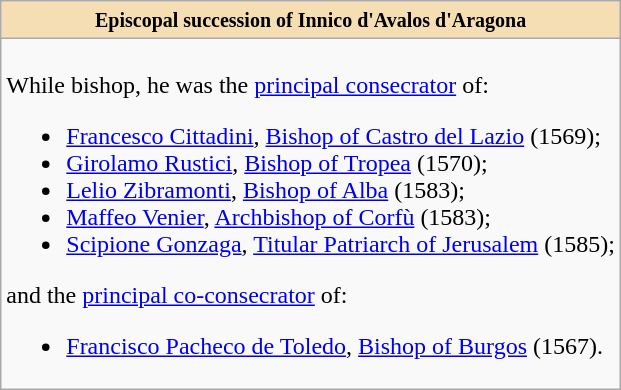<table role="presentation" class="wikitable mw-collapsible mw-collapsed"|>
<tr>
<th style="background:#F5DEB3"><small>Episcopal succession of Innico d'Avalos d'Aragona</small></th>
</tr>
<tr>
<td><br>While bishop, he was the <a href='#'>principal consecrator</a> of:<ul><li><a href='#'>Francesco Cittadini</a>, <a href='#'>Bishop of Castro del Lazio</a> (1569);</li><li><a href='#'>Girolamo Rustici</a>, <a href='#'>Bishop of Tropea</a> (1570);</li><li><a href='#'>Lelio Zibramonti</a>, <a href='#'>Bishop of Alba</a> (1583);</li><li><a href='#'>Maffeo Venier</a>, <a href='#'>Archbishop of Corfù</a> (1583);</li><li><a href='#'>Scipione Gonzaga</a>, <a href='#'>Titular Patriarch of Jerusalem</a> (1585);</li></ul>and the <a href='#'>principal co-consecrator</a> of:<ul><li><a href='#'>Francisco Pacheco de Toledo</a>, <a href='#'>Bishop of Burgos</a> (1567).</li></ul></td>
</tr>
</table>
